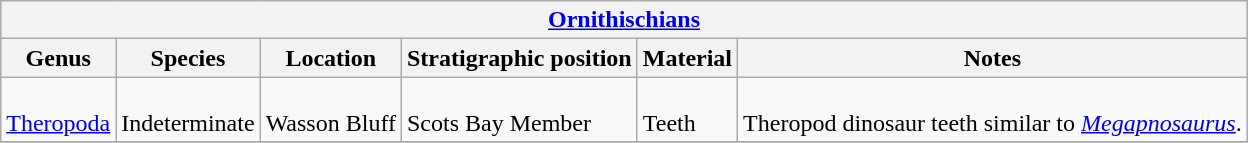<table class="wikitable" align="center">
<tr>
<th colspan="7" align="center"><strong><a href='#'>Ornithischians</a></strong></th>
</tr>
<tr>
<th>Genus</th>
<th>Species</th>
<th>Location</th>
<th>Stratigraphic position</th>
<th>Material</th>
<th>Notes</th>
</tr>
<tr>
<td><br><a href='#'>Theropoda</a></td>
<td><br>Indeterminate</td>
<td><br>Wasson Bluff</td>
<td><br>Scots Bay Member</td>
<td><br>Teeth</td>
<td><br>Theropod dinosaur teeth similar to <em><a href='#'>Megapnosaurus</a></em>.</td>
</tr>
<tr>
</tr>
</table>
